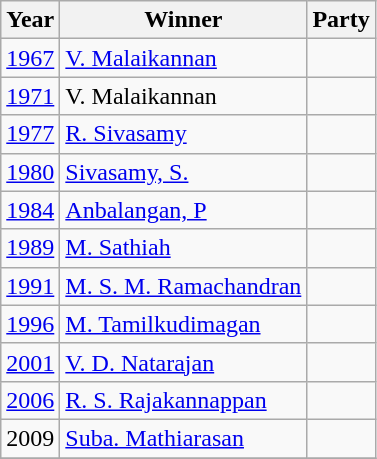<table class="wikitable sortable">
<tr>
<th>Year</th>
<th>Winner</th>
<th colspan="2">Party</th>
</tr>
<tr>
<td><a href='#'>1967</a></td>
<td><a href='#'>V. Malaikannan</a></td>
<td></td>
</tr>
<tr>
<td><a href='#'>1971</a></td>
<td>V. Malaikannan</td>
<td></td>
</tr>
<tr>
<td><a href='#'>1977</a></td>
<td><a href='#'>R. Sivasamy</a></td>
<td></td>
</tr>
<tr>
<td><a href='#'>1980</a></td>
<td><a href='#'>Sivasamy, S.</a></td>
<td></td>
</tr>
<tr>
<td><a href='#'>1984</a></td>
<td><a href='#'>Anbalangan, P</a></td>
<td></td>
</tr>
<tr>
<td><a href='#'>1989</a></td>
<td><a href='#'>M. Sathiah</a></td>
<td></td>
</tr>
<tr>
<td><a href='#'>1991</a></td>
<td><a href='#'>M. S. M. Ramachandran</a></td>
<td></td>
</tr>
<tr>
<td><a href='#'>1996</a></td>
<td><a href='#'>M. Tamilkudimagan</a></td>
<td></td>
</tr>
<tr>
<td><a href='#'>2001</a></td>
<td><a href='#'>V. D. Natarajan</a></td>
<td></td>
</tr>
<tr>
<td><a href='#'>2006</a></td>
<td><a href='#'>R. S. Rajakannappan</a></td>
<td></td>
</tr>
<tr>
<td>2009</td>
<td><a href='#'>Suba. Mathiarasan</a></td>
<td></td>
</tr>
<tr>
</tr>
</table>
